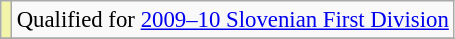<table class="wikitable" style="font-size:95%;">
<tr>
<td bgcolor=F2F5A9></td>
<td>Qualified for <a href='#'>2009–10 Slovenian First Division</a></td>
</tr>
<tr>
</tr>
</table>
